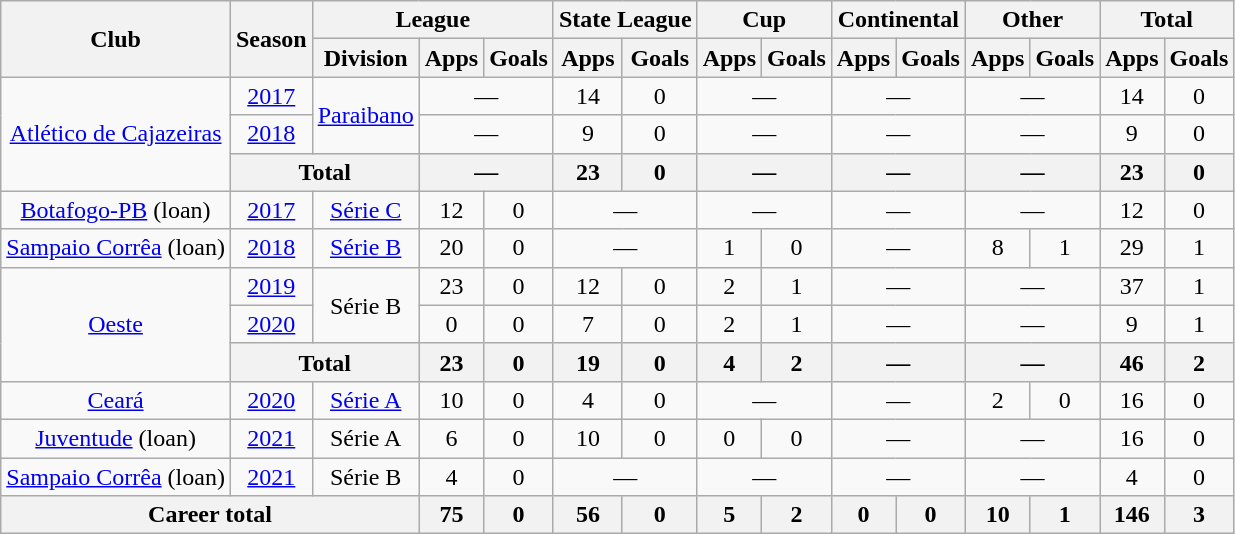<table class="wikitable" style="text-align: center;">
<tr>
<th rowspan="2">Club</th>
<th rowspan="2">Season</th>
<th colspan="3">League</th>
<th colspan="2">State League</th>
<th colspan="2">Cup</th>
<th colspan="2">Continental</th>
<th colspan="2">Other</th>
<th colspan="2">Total</th>
</tr>
<tr>
<th>Division</th>
<th>Apps</th>
<th>Goals</th>
<th>Apps</th>
<th>Goals</th>
<th>Apps</th>
<th>Goals</th>
<th>Apps</th>
<th>Goals</th>
<th>Apps</th>
<th>Goals</th>
<th>Apps</th>
<th>Goals</th>
</tr>
<tr>
<td rowspan="3" align="center"><a href='#'>Atlético de Cajazeiras</a></td>
<td><a href='#'>2017</a></td>
<td rowspan="2"><a href='#'>Paraibano</a></td>
<td colspan="2">—</td>
<td>14</td>
<td>0</td>
<td colspan="2">—</td>
<td colspan="2">—</td>
<td colspan="2">—</td>
<td>14</td>
<td>0</td>
</tr>
<tr>
<td><a href='#'>2018</a></td>
<td colspan="2">—</td>
<td>9</td>
<td>0</td>
<td colspan="2">—</td>
<td colspan="2">—</td>
<td colspan="2">—</td>
<td>9</td>
<td>0</td>
</tr>
<tr>
<th colspan="2">Total</th>
<th colspan="2">—</th>
<th>23</th>
<th>0</th>
<th colspan="2">—</th>
<th colspan="2">—</th>
<th colspan="2">—</th>
<th>23</th>
<th>0</th>
</tr>
<tr>
<td align="center"><a href='#'>Botafogo-PB</a> (loan)</td>
<td><a href='#'>2017</a></td>
<td><a href='#'>Série C</a></td>
<td>12</td>
<td>0</td>
<td colspan="2">—</td>
<td colspan="2">—</td>
<td colspan="2">—</td>
<td colspan="2">—</td>
<td>12</td>
<td>0</td>
</tr>
<tr>
<td align="center"><a href='#'>Sampaio Corrêa</a> (loan)</td>
<td><a href='#'>2018</a></td>
<td><a href='#'>Série B</a></td>
<td>20</td>
<td>0</td>
<td colspan="2">—</td>
<td>1</td>
<td>0</td>
<td colspan="2">—</td>
<td>8</td>
<td>1</td>
<td>29</td>
<td>1</td>
</tr>
<tr>
<td rowspan="3" align="center"><a href='#'>Oeste</a></td>
<td><a href='#'>2019</a></td>
<td rowspan="2">Série B</td>
<td>23</td>
<td>0</td>
<td>12</td>
<td>0</td>
<td>2</td>
<td>1</td>
<td colspan="2">—</td>
<td colspan="2">—</td>
<td>37</td>
<td>1</td>
</tr>
<tr>
<td><a href='#'>2020</a></td>
<td>0</td>
<td>0</td>
<td>7</td>
<td>0</td>
<td>2</td>
<td>1</td>
<td colspan="2">—</td>
<td colspan="2">—</td>
<td>9</td>
<td>1</td>
</tr>
<tr>
<th colspan="2">Total</th>
<th>23</th>
<th>0</th>
<th>19</th>
<th>0</th>
<th>4</th>
<th>2</th>
<th colspan="2">—</th>
<th colspan="2">—</th>
<th>46</th>
<th>2</th>
</tr>
<tr>
<td align="center"><a href='#'>Ceará</a></td>
<td><a href='#'>2020</a></td>
<td><a href='#'>Série A</a></td>
<td>10</td>
<td>0</td>
<td>4</td>
<td>0</td>
<td colspan="2">—</td>
<td colspan="2">—</td>
<td>2</td>
<td>0</td>
<td>16</td>
<td>0</td>
</tr>
<tr>
<td align="center"><a href='#'>Juventude</a> (loan)</td>
<td><a href='#'>2021</a></td>
<td>Série A</td>
<td>6</td>
<td>0</td>
<td>10</td>
<td>0</td>
<td>0</td>
<td>0</td>
<td colspan="2">—</td>
<td colspan="2">—</td>
<td>16</td>
<td>0</td>
</tr>
<tr>
<td align="center"><a href='#'>Sampaio Corrêa</a> (loan)</td>
<td><a href='#'>2021</a></td>
<td>Série B</td>
<td>4</td>
<td>0</td>
<td colspan="2">—</td>
<td colspan="2">—</td>
<td colspan="2">—</td>
<td colspan="2">—</td>
<td>4</td>
<td>0</td>
</tr>
<tr>
<th colspan="3"><strong>Career total</strong></th>
<th>75</th>
<th>0</th>
<th>56</th>
<th>0</th>
<th>5</th>
<th>2</th>
<th>0</th>
<th>0</th>
<th>10</th>
<th>1</th>
<th>146</th>
<th>3</th>
</tr>
</table>
